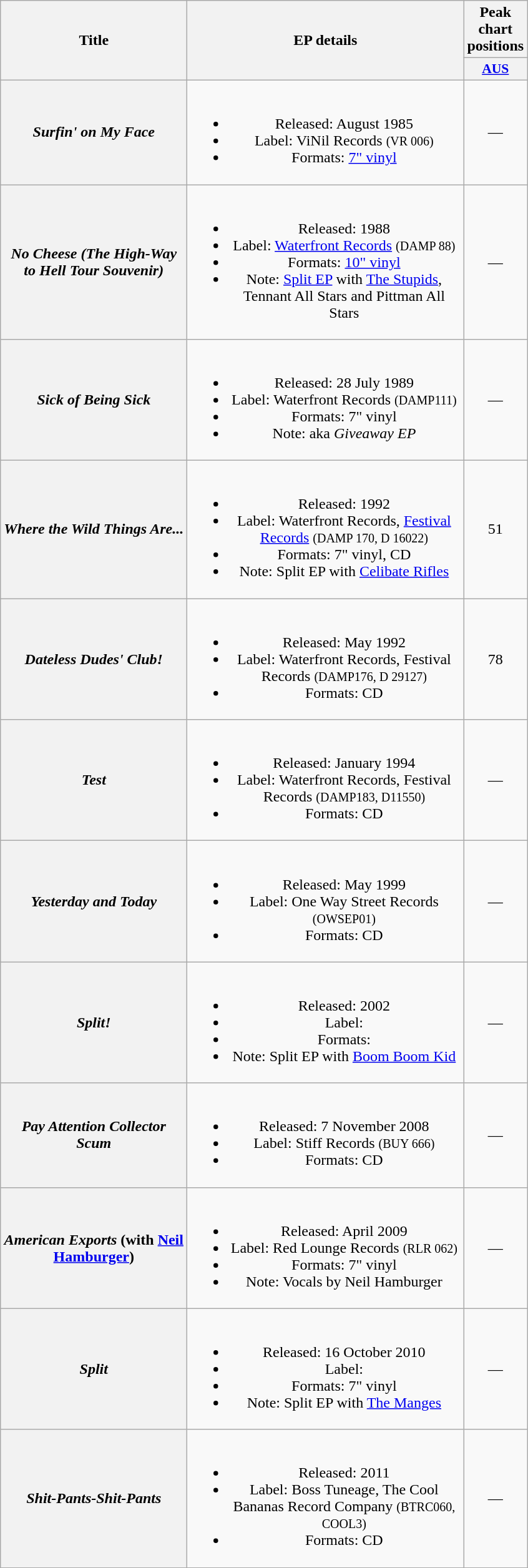<table class="wikitable plainrowheaders" style="text-align:center;">
<tr>
<th scope="col" rowspan="2" style="width:12em;">Title</th>
<th scope="col" rowspan="2" style="width:18em;">EP details</th>
<th scope="col" colspan="1">Peak chart positions</th>
</tr>
<tr>
<th scope="col" style="width:3.5em;font-size:90%;"><a href='#'>AUS</a><br></th>
</tr>
<tr>
<th scope="row"><em>Surfin' on My Face</em></th>
<td><br><ul><li>Released: August 1985</li><li>Label: ViNil Records <small>(VR 006)</small></li><li>Formats: <a href='#'>7" vinyl</a></li></ul></td>
<td>—</td>
</tr>
<tr>
<th scope="row"><em>No Cheese (The High-Way to Hell Tour Souvenir)</em></th>
<td><br><ul><li>Released: 1988</li><li>Label: <a href='#'>Waterfront Records</a> <small>(DAMP 88)</small></li><li>Formats: <a href='#'>10" vinyl</a></li><li>Note: <a href='#'>Split EP</a> with <a href='#'>The Stupids</a>, Tennant All Stars and Pittman All Stars</li></ul></td>
<td>—</td>
</tr>
<tr>
<th scope="row"><em>Sick of Being Sick</em></th>
<td><br><ul><li>Released: 28 July 1989</li><li>Label: Waterfront Records <small>(DAMP111)</small></li><li>Formats: 7" vinyl</li><li>Note: aka <em>Giveaway EP</em></li></ul></td>
<td>—</td>
</tr>
<tr>
<th scope="row"><em>Where the Wild Things Are...</em></th>
<td><br><ul><li>Released: 1992</li><li>Label: Waterfront Records, <a href='#'>Festival Records</a> <small>(DAMP 170, D 16022)</small></li><li>Formats: 7" vinyl, CD</li><li>Note: Split EP with <a href='#'>Celibate Rifles</a></li></ul></td>
<td>51</td>
</tr>
<tr>
<th scope="row"><em>Dateless Dudes' Club!</em></th>
<td><br><ul><li>Released: May 1992</li><li>Label: Waterfront Records, Festival Records <small>(DAMP176, D 29127)</small></li><li>Formats: CD</li></ul></td>
<td>78</td>
</tr>
<tr>
<th scope="row"><em>Test</em></th>
<td><br><ul><li>Released: January 1994</li><li>Label: Waterfront Records, Festival Records <small>(DAMP183, D11550)</small></li><li>Formats: CD</li></ul></td>
<td>—</td>
</tr>
<tr>
<th scope="row"><em>Yesterday and Today</em></th>
<td><br><ul><li>Released: May 1999</li><li>Label: One Way Street Records <small>(OWSEP01)</small></li><li>Formats: CD</li></ul></td>
<td>—</td>
</tr>
<tr>
<th scope="row"><em>Split!</em></th>
<td><br><ul><li>Released: 2002</li><li>Label:</li><li>Formats:</li><li>Note: Split EP with <a href='#'>Boom Boom Kid</a></li></ul></td>
<td>—</td>
</tr>
<tr>
<th scope="row"><em>Pay Attention Collector Scum</em></th>
<td><br><ul><li>Released: 7 November 2008</li><li>Label: Stiff Records <small>(BUY 666)</small></li><li>Formats: CD</li></ul></td>
<td>—</td>
</tr>
<tr>
<th scope="row"><em>American Exports</em> (with <a href='#'>Neil Hamburger</a>)</th>
<td><br><ul><li>Released: April 2009</li><li>Label: Red Lounge Records <small>(RLR 062)</small></li><li>Formats: 7" vinyl</li><li>Note: Vocals by Neil Hamburger</li></ul></td>
<td>—</td>
</tr>
<tr>
<th scope="row"><em>Split</em></th>
<td><br><ul><li>Released: 16 October 2010</li><li>Label:</li><li>Formats: 7" vinyl</li><li>Note: Split EP with <a href='#'>The Manges</a></li></ul></td>
<td>—</td>
</tr>
<tr>
<th scope="row"><em>Shit-Pants-Shit-Pants</em></th>
<td><br><ul><li>Released: 2011</li><li>Label: Boss Tuneage, The Cool Bananas Record Company <small>(BTRC060, COOL3)</small></li><li>Formats: CD</li></ul></td>
<td>—</td>
</tr>
<tr>
</tr>
</table>
